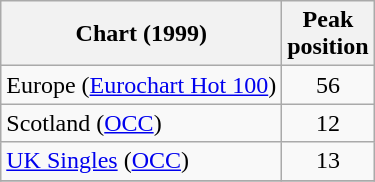<table class="wikitable sortable">
<tr>
<th align="center">Chart (1999)</th>
<th align="center">Peak<br>position</th>
</tr>
<tr>
<td>Europe (<a href='#'>Eurochart Hot 100</a>)</td>
<td align="center">56</td>
</tr>
<tr>
<td>Scotland (<a href='#'>OCC</a>)</td>
<td align="center">12</td>
</tr>
<tr>
<td><a href='#'>UK Singles</a> (<a href='#'>OCC</a>)</td>
<td align="center">13</td>
</tr>
<tr>
</tr>
</table>
